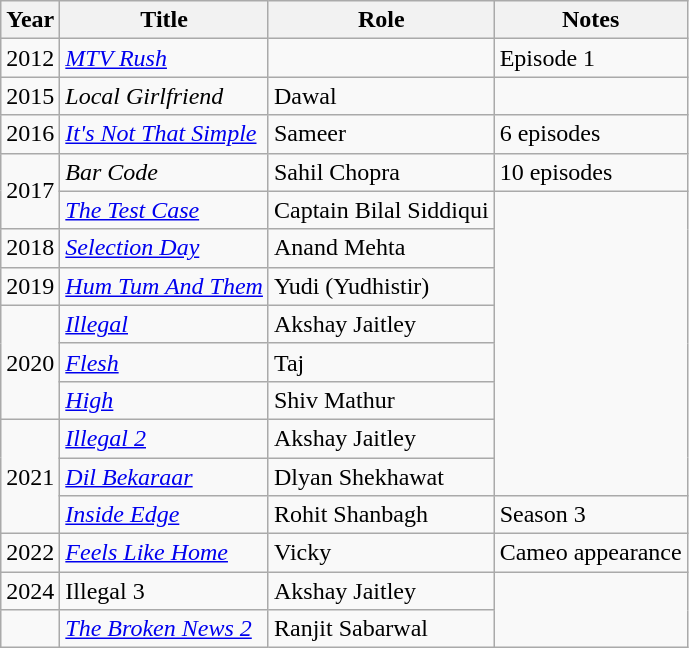<table class="wikitable sortable">
<tr>
<th scope="col">Year</th>
<th scope="col">Title</th>
<th scope="col">Role</th>
<th class="unsortable" scope="col">Notes</th>
</tr>
<tr>
<td>2012</td>
<td><em><a href='#'>MTV Rush</a></em></td>
<td></td>
<td>Episode 1</td>
</tr>
<tr>
<td>2015</td>
<td><em>Local Girlfriend</em></td>
<td>Dawal</td>
</tr>
<tr>
<td>2016</td>
<td><em><a href='#'>It's Not That Simple</a></em></td>
<td>Sameer</td>
<td>6 episodes</td>
</tr>
<tr>
<td rowspan="2">2017</td>
<td><em>Bar Code</em></td>
<td>Sahil Chopra</td>
<td>10 episodes</td>
</tr>
<tr>
<td><em><a href='#'>The Test Case</a></em></td>
<td>Captain Bilal Siddiqui</td>
</tr>
<tr>
<td>2018</td>
<td><em><a href='#'>Selection Day</a></em></td>
<td>Anand Mehta</td>
</tr>
<tr>
<td rowspan="1">2019</td>
<td><em><a href='#'>Hum Tum And Them</a></em></td>
<td>Yudi (Yudhistir)</td>
</tr>
<tr>
<td rowspan="3">2020</td>
<td><em><a href='#'>Illegal</a></em></td>
<td>Akshay Jaitley</td>
</tr>
<tr>
<td><em><a href='#'>Flesh</a></em></td>
<td>Taj</td>
</tr>
<tr>
<td><em><a href='#'>High</a></em></td>
<td>Shiv Mathur</td>
</tr>
<tr>
<td rowspan="3">2021</td>
<td><em><a href='#'>Illegal 2</a></em></td>
<td>Akshay Jaitley</td>
</tr>
<tr>
<td><em><a href='#'>Dil Bekaraar</a></em></td>
<td>Dlyan Shekhawat</td>
</tr>
<tr>
<td><em><a href='#'>Inside Edge</a></em></td>
<td>Rohit Shanbagh</td>
<td>Season 3</td>
</tr>
<tr>
<td>2022</td>
<td><em><a href='#'>Feels Like Home</a> </em></td>
<td>Vicky</td>
<td>Cameo appearance</td>
</tr>
<tr>
<td>2024</td>
<td>Illegal 3</td>
<td>Akshay Jaitley</td>
</tr>
<tr>
<td></td>
<td><em><a href='#'>The Broken News 2</a></em></td>
<td>Ranjit Sabarwal</td>
</tr>
</table>
